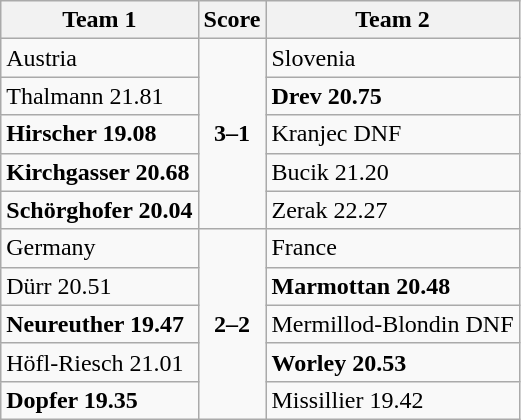<table class="wikitable">
<tr>
<th>Team 1</th>
<th>Score</th>
<th>Team 2</th>
</tr>
<tr>
<td> Austria</td>
<td rowspan=5 align="center"><strong>3–1</strong></td>
<td> Slovenia</td>
</tr>
<tr>
<td>Thalmann 21.81</td>
<td><strong>Drev 20.75</strong></td>
</tr>
<tr>
<td><strong>Hirscher 19.08</strong></td>
<td>Kranjec DNF</td>
</tr>
<tr>
<td><strong>Kirchgasser 20.68</strong></td>
<td>Bucik 21.20</td>
</tr>
<tr>
<td><strong>Schörghofer 20.04</strong></td>
<td>Zerak 22.27</td>
</tr>
<tr>
<td> Germany</td>
<td rowspan=5 align="center"><strong>2–2</strong></td>
<td> France</td>
</tr>
<tr>
<td>Dürr 20.51</td>
<td><strong>Marmottan 20.48</strong></td>
</tr>
<tr>
<td><strong>Neureuther 19.47</strong></td>
<td>Mermillod-Blondin DNF</td>
</tr>
<tr>
<td>Höfl-Riesch 21.01</td>
<td><strong>Worley 20.53</strong></td>
</tr>
<tr>
<td><strong>Dopfer 19.35</strong></td>
<td>Missillier 19.42</td>
</tr>
</table>
